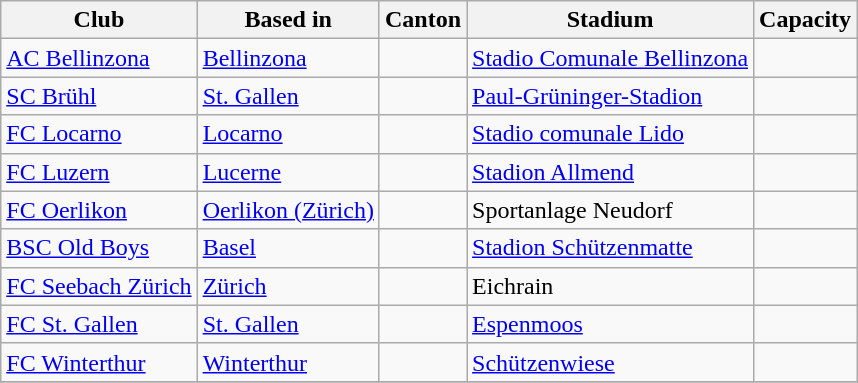<table class="wikitable">
<tr>
<th>Club</th>
<th>Based in</th>
<th>Canton</th>
<th>Stadium</th>
<th>Capacity</th>
</tr>
<tr>
<td><a href='#'>AC Bellinzona</a></td>
<td><a href='#'>Bellinzona</a></td>
<td></td>
<td><a href='#'>Stadio Comunale Bellinzona</a></td>
<td></td>
</tr>
<tr>
<td><a href='#'>SC Brühl</a></td>
<td><a href='#'>St. Gallen</a></td>
<td></td>
<td><a href='#'>Paul-Grüninger-Stadion</a></td>
<td></td>
</tr>
<tr>
<td><a href='#'>FC Locarno</a></td>
<td><a href='#'>Locarno</a></td>
<td></td>
<td><a href='#'>Stadio comunale Lido</a></td>
<td></td>
</tr>
<tr>
<td><a href='#'>FC Luzern</a></td>
<td><a href='#'>Lucerne</a></td>
<td></td>
<td><a href='#'>Stadion Allmend</a></td>
<td></td>
</tr>
<tr>
<td><a href='#'>FC Oerlikon</a></td>
<td><a href='#'>Oerlikon (Zürich)</a></td>
<td></td>
<td>Sportanlage Neudorf</td>
<td></td>
</tr>
<tr>
<td><a href='#'>BSC Old Boys</a></td>
<td><a href='#'>Basel</a></td>
<td></td>
<td><a href='#'>Stadion Schützenmatte</a></td>
<td></td>
</tr>
<tr>
<td><a href='#'>FC Seebach Zürich</a></td>
<td><a href='#'>Zürich</a></td>
<td></td>
<td>Eichrain</td>
<td></td>
</tr>
<tr>
<td><a href='#'>FC St. Gallen</a></td>
<td><a href='#'>St. Gallen</a></td>
<td></td>
<td><a href='#'>Espenmoos</a></td>
<td></td>
</tr>
<tr>
<td><a href='#'>FC Winterthur</a></td>
<td><a href='#'>Winterthur</a></td>
<td></td>
<td><a href='#'>Schützenwiese</a></td>
<td></td>
</tr>
<tr>
</tr>
</table>
